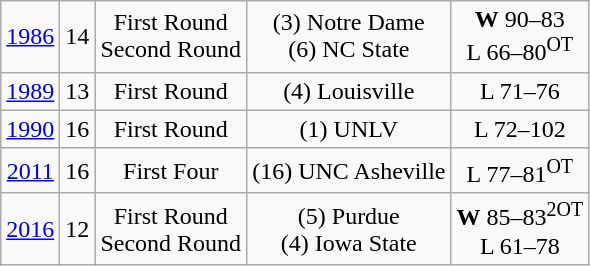<table class="wikitable">
<tr align="center">
<td><a href='#'>1986</a></td>
<td>14</td>
<td>First Round<br>Second Round</td>
<td>(3) Notre Dame<br>(6) NC State</td>
<td><strong>W</strong> 90–83<br>L 66–80<sup>OT</sup></td>
</tr>
<tr align="center">
<td><a href='#'>1989</a></td>
<td>13</td>
<td>First Round</td>
<td>(4) Louisville</td>
<td>L 71–76</td>
</tr>
<tr align="center">
<td><a href='#'>1990</a></td>
<td>16</td>
<td>First Round</td>
<td>(1) UNLV</td>
<td>L 72–102</td>
</tr>
<tr align="center">
<td><a href='#'>2011</a></td>
<td>16</td>
<td>First Four</td>
<td>(16) UNC Asheville</td>
<td>L 77–81<sup>OT</sup></td>
</tr>
<tr align="center">
<td><a href='#'>2016</a></td>
<td>12</td>
<td>First Round<br>Second Round</td>
<td>(5) Purdue<br>(4) Iowa State</td>
<td><strong>W</strong> 85–83<sup>2OT</sup><br> L 61–78</td>
</tr>
</table>
